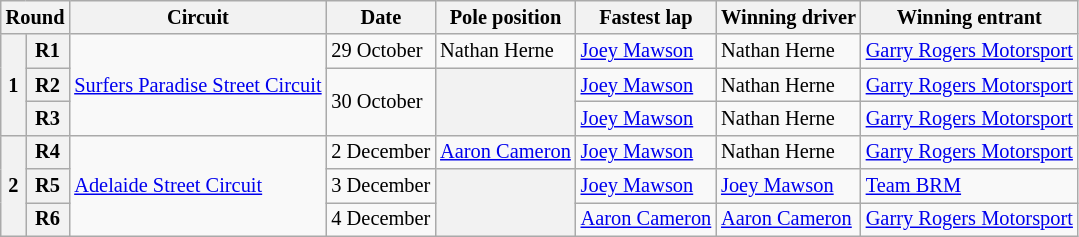<table class="wikitable" style="font-size:85%">
<tr>
<th colspan="2">Round</th>
<th>Circuit</th>
<th>Date</th>
<th>Pole position</th>
<th>Fastest lap</th>
<th>Winning driver</th>
<th>Winning entrant</th>
</tr>
<tr>
<th rowspan="3">1</th>
<th>R1</th>
<td rowspan="3"> <a href='#'>Surfers Paradise Street Circuit</a></td>
<td>29 October</td>
<td> Nathan Herne</td>
<td> <a href='#'>Joey Mawson</a></td>
<td> Nathan Herne</td>
<td><a href='#'>Garry Rogers Motorsport</a></td>
</tr>
<tr>
<th>R2</th>
<td rowspan="2">30 October</td>
<th rowspan="2"></th>
<td> <a href='#'>Joey Mawson</a></td>
<td> Nathan Herne</td>
<td><a href='#'>Garry Rogers Motorsport</a></td>
</tr>
<tr>
<th>R3</th>
<td> <a href='#'>Joey Mawson</a></td>
<td> Nathan Herne</td>
<td><a href='#'>Garry Rogers Motorsport</a></td>
</tr>
<tr>
<th rowspan="3">2</th>
<th>R4</th>
<td rowspan="3"> <a href='#'>Adelaide Street Circuit</a></td>
<td>2 December</td>
<td> <a href='#'>Aaron Cameron</a></td>
<td> <a href='#'>Joey Mawson</a></td>
<td> Nathan Herne</td>
<td><a href='#'>Garry Rogers Motorsport</a></td>
</tr>
<tr>
<th>R5</th>
<td>3 December</td>
<th rowspan="2"></th>
<td> <a href='#'>Joey Mawson</a></td>
<td> <a href='#'>Joey Mawson</a></td>
<td><a href='#'>Team BRM</a></td>
</tr>
<tr>
<th>R6</th>
<td>4 December</td>
<td> <a href='#'>Aaron Cameron</a></td>
<td> <a href='#'>Aaron Cameron</a></td>
<td><a href='#'>Garry Rogers Motorsport</a></td>
</tr>
</table>
